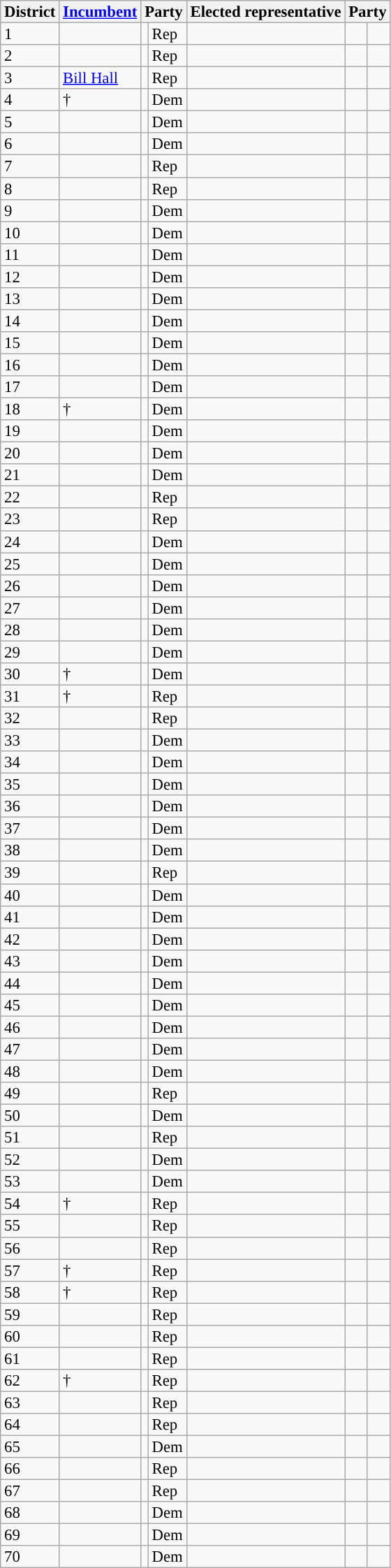<table class="wikitable sortable" style="font-size:95%;line-height:14px;">
<tr>
<th>District</th>
<th><a href='#'>Incumbent</a></th>
<th colspan=2>Party</th>
<th>Elected representative</th>
<th colspan=2>Party</th>
</tr>
<tr>
<td>1</td>
<td></td>
<td style="background:"></td>
<td>Rep</td>
<td></td>
<td></td>
<td></td>
</tr>
<tr>
<td>2</td>
<td></td>
<td style="background:"></td>
<td>Rep</td>
<td></td>
<td></td>
<td></td>
</tr>
<tr>
<td>3</td>
<td><a href='#'>Bill Hall</a></td>
<td style="background:"></td>
<td>Rep</td>
<td></td>
<td></td>
<td></td>
</tr>
<tr>
<td>4</td>
<td>†</td>
<td style="background:"></td>
<td>Dem</td>
<td></td>
<td></td>
<td></td>
</tr>
<tr>
<td>5</td>
<td></td>
<td style="background:"></td>
<td>Dem</td>
<td></td>
<td></td>
<td></td>
</tr>
<tr>
<td>6</td>
<td></td>
<td style="background:"></td>
<td>Dem</td>
<td></td>
<td></td>
<td></td>
</tr>
<tr>
<td>7</td>
<td></td>
<td style="background:"></td>
<td>Rep</td>
<td></td>
<td></td>
<td></td>
</tr>
<tr>
<td>8</td>
<td></td>
<td style="background:"></td>
<td>Rep</td>
<td></td>
<td></td>
<td></td>
</tr>
<tr>
<td>9</td>
<td></td>
<td style="background:"></td>
<td>Dem</td>
<td></td>
<td></td>
<td></td>
</tr>
<tr>
<td>10</td>
<td></td>
<td style="background:"></td>
<td>Dem</td>
<td></td>
<td></td>
<td></td>
</tr>
<tr>
<td>11</td>
<td></td>
<td style="background:"></td>
<td>Dem</td>
<td></td>
<td></td>
<td></td>
</tr>
<tr>
<td>12</td>
<td></td>
<td style="background:"></td>
<td>Dem</td>
<td></td>
<td></td>
<td></td>
</tr>
<tr>
<td>13</td>
<td></td>
<td style="background:"></td>
<td>Dem</td>
<td></td>
<td></td>
<td></td>
</tr>
<tr>
<td>14</td>
<td></td>
<td style="background:"></td>
<td>Dem</td>
<td></td>
<td></td>
<td></td>
</tr>
<tr>
<td>15</td>
<td></td>
<td style="background:"></td>
<td>Dem</td>
<td></td>
<td></td>
<td></td>
</tr>
<tr>
<td>16</td>
<td></td>
<td style="background:"></td>
<td>Dem</td>
<td></td>
<td></td>
<td></td>
</tr>
<tr>
<td>17</td>
<td></td>
<td style="background:"></td>
<td>Dem</td>
<td></td>
<td></td>
<td></td>
</tr>
<tr>
<td>18</td>
<td>†</td>
<td style="background:"></td>
<td>Dem</td>
<td></td>
<td></td>
<td></td>
</tr>
<tr>
<td>19</td>
<td></td>
<td style="background:"></td>
<td>Dem</td>
<td></td>
<td></td>
<td></td>
</tr>
<tr>
<td>20</td>
<td></td>
<td style="background:"></td>
<td>Dem</td>
<td></td>
<td></td>
<td></td>
</tr>
<tr>
<td>21</td>
<td></td>
<td style="background:"></td>
<td>Dem</td>
<td></td>
<td></td>
<td></td>
</tr>
<tr>
<td>22</td>
<td></td>
<td style="background:"></td>
<td>Rep</td>
<td></td>
<td></td>
<td></td>
</tr>
<tr>
<td>23</td>
<td></td>
<td style="background:"></td>
<td>Rep</td>
<td></td>
<td></td>
<td></td>
</tr>
<tr>
<td>24</td>
<td></td>
<td style="background:"></td>
<td>Dem</td>
<td></td>
<td></td>
<td></td>
</tr>
<tr>
<td>25</td>
<td></td>
<td style="background:"></td>
<td>Dem</td>
<td></td>
<td></td>
<td></td>
</tr>
<tr>
<td>26</td>
<td></td>
<td style="background:"></td>
<td>Dem</td>
<td></td>
<td></td>
<td></td>
</tr>
<tr>
<td>27</td>
<td></td>
<td style="background:"></td>
<td>Dem</td>
<td></td>
<td></td>
<td></td>
</tr>
<tr>
<td>28</td>
<td></td>
<td style="background:"></td>
<td>Dem</td>
<td></td>
<td></td>
<td></td>
</tr>
<tr>
<td>29</td>
<td></td>
<td style="background:"></td>
<td>Dem</td>
<td></td>
<td></td>
<td></td>
</tr>
<tr>
<td>30</td>
<td>†</td>
<td style="background:"></td>
<td>Dem</td>
<td></td>
<td></td>
<td></td>
</tr>
<tr>
<td>31</td>
<td>†</td>
<td style="background:"></td>
<td>Rep</td>
<td></td>
<td></td>
<td></td>
</tr>
<tr>
<td>32</td>
<td></td>
<td style="background:"></td>
<td>Rep</td>
<td></td>
<td></td>
<td></td>
</tr>
<tr>
<td>33</td>
<td></td>
<td style="background:"></td>
<td>Dem</td>
<td></td>
<td></td>
<td></td>
</tr>
<tr>
<td>34</td>
<td></td>
<td style="background:"></td>
<td>Dem</td>
<td></td>
<td></td>
<td></td>
</tr>
<tr>
<td>35</td>
<td></td>
<td style="background:"></td>
<td>Dem</td>
<td></td>
<td></td>
<td></td>
</tr>
<tr>
<td>36</td>
<td></td>
<td style="background:"></td>
<td>Dem</td>
<td></td>
<td></td>
<td></td>
</tr>
<tr>
<td>37</td>
<td></td>
<td style="background:"></td>
<td>Dem</td>
<td></td>
<td></td>
<td></td>
</tr>
<tr>
<td>38</td>
<td></td>
<td style="background:"></td>
<td>Dem</td>
<td></td>
<td></td>
<td></td>
</tr>
<tr>
<td>39</td>
<td></td>
<td style="background:"></td>
<td>Rep</td>
<td></td>
<td></td>
<td></td>
</tr>
<tr>
<td>40</td>
<td></td>
<td style="background:"></td>
<td>Dem</td>
<td></td>
<td></td>
<td></td>
</tr>
<tr>
<td>41</td>
<td></td>
<td style="background:"></td>
<td>Dem</td>
<td></td>
<td></td>
<td></td>
</tr>
<tr>
<td>42</td>
<td></td>
<td style="background:"></td>
<td>Dem</td>
<td></td>
<td></td>
<td></td>
</tr>
<tr>
<td>43</td>
<td></td>
<td style="background:"></td>
<td>Dem</td>
<td></td>
<td></td>
<td></td>
</tr>
<tr>
<td>44</td>
<td></td>
<td style="background:"></td>
<td>Dem</td>
<td></td>
<td></td>
<td></td>
</tr>
<tr>
<td>45</td>
<td></td>
<td style="background:"></td>
<td>Dem</td>
<td></td>
<td></td>
<td></td>
</tr>
<tr>
<td>46</td>
<td></td>
<td style="background:"></td>
<td>Dem</td>
<td></td>
<td></td>
<td></td>
</tr>
<tr>
<td>47</td>
<td></td>
<td style="background:"></td>
<td>Dem</td>
<td></td>
<td></td>
<td></td>
</tr>
<tr>
<td>48</td>
<td></td>
<td style="background:"></td>
<td>Dem</td>
<td></td>
<td></td>
<td></td>
</tr>
<tr>
<td>49</td>
<td></td>
<td style="background:"></td>
<td>Rep</td>
<td></td>
<td></td>
<td></td>
</tr>
<tr>
<td>50</td>
<td></td>
<td style="background:"></td>
<td>Dem</td>
<td></td>
<td></td>
<td></td>
</tr>
<tr>
<td>51</td>
<td></td>
<td style="background:"></td>
<td>Rep</td>
<td></td>
<td></td>
<td></td>
</tr>
<tr>
<td>52</td>
<td></td>
<td style="background:"></td>
<td>Dem</td>
<td></td>
<td></td>
<td></td>
</tr>
<tr>
<td>53</td>
<td></td>
<td style="background:"></td>
<td>Dem</td>
<td></td>
<td></td>
<td></td>
</tr>
<tr>
<td>54</td>
<td>†</td>
<td style="background:"></td>
<td>Rep</td>
<td></td>
<td></td>
<td></td>
</tr>
<tr>
<td>55</td>
<td></td>
<td style="background:"></td>
<td>Rep</td>
<td></td>
<td></td>
<td></td>
</tr>
<tr>
<td>56</td>
<td></td>
<td style="background:"></td>
<td>Rep</td>
<td></td>
<td></td>
<td></td>
</tr>
<tr>
<td>57</td>
<td>†</td>
<td style="background:"></td>
<td>Rep</td>
<td></td>
<td></td>
<td></td>
</tr>
<tr>
<td>58</td>
<td>†</td>
<td style="background:"></td>
<td>Rep</td>
<td></td>
<td></td>
<td></td>
</tr>
<tr>
<td>59</td>
<td></td>
<td style="background:"></td>
<td>Rep</td>
<td></td>
<td></td>
<td></td>
</tr>
<tr>
<td>60</td>
<td></td>
<td style="background:"></td>
<td>Rep</td>
<td></td>
<td></td>
<td></td>
</tr>
<tr>
<td>61</td>
<td></td>
<td style="background:"></td>
<td>Rep</td>
<td></td>
<td></td>
<td></td>
</tr>
<tr>
<td>62</td>
<td>†</td>
<td style="background:"></td>
<td>Rep</td>
<td></td>
<td></td>
<td></td>
</tr>
<tr>
<td>63</td>
<td></td>
<td style="background:"></td>
<td>Rep</td>
<td></td>
<td></td>
<td></td>
</tr>
<tr>
<td>64</td>
<td></td>
<td style="background:"></td>
<td>Rep</td>
<td></td>
<td></td>
<td></td>
</tr>
<tr>
<td>65</td>
<td></td>
<td style="background:"></td>
<td>Dem</td>
<td></td>
<td></td>
<td></td>
</tr>
<tr>
<td>66</td>
<td></td>
<td style="background:"></td>
<td>Rep</td>
<td></td>
<td></td>
<td></td>
</tr>
<tr>
<td>67</td>
<td></td>
<td style="background:"></td>
<td>Rep</td>
<td></td>
<td></td>
<td></td>
</tr>
<tr>
<td>68</td>
<td></td>
<td style="background:"></td>
<td>Dem</td>
<td></td>
<td></td>
<td></td>
</tr>
<tr>
<td>69</td>
<td></td>
<td style="background:"></td>
<td>Dem</td>
<td></td>
<td></td>
<td></td>
</tr>
<tr>
<td>70</td>
<td></td>
<td style="background:"></td>
<td>Dem</td>
<td></td>
<td></td>
<td></td>
</tr>
</table>
